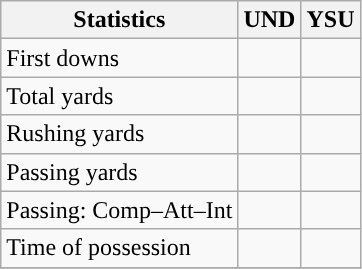<table class="wikitable" style="float: left;">
<tr>
<th>Statistics</th>
<th>UND</th>
<th>YSU</th>
</tr>
<tr>
<td>First downs</td>
<td></td>
<td></td>
</tr>
<tr>
<td>Total yards</td>
<td></td>
<td></td>
</tr>
<tr>
<td>Rushing yards</td>
<td></td>
<td></td>
</tr>
<tr>
<td>Passing yards</td>
<td></td>
<td></td>
</tr>
<tr>
<td>Passing: Comp–Att–Int</td>
<td></td>
<td></td>
</tr>
<tr>
<td>Time of possession</td>
<td></td>
<td></td>
</tr>
<tr>
</tr>
</table>
